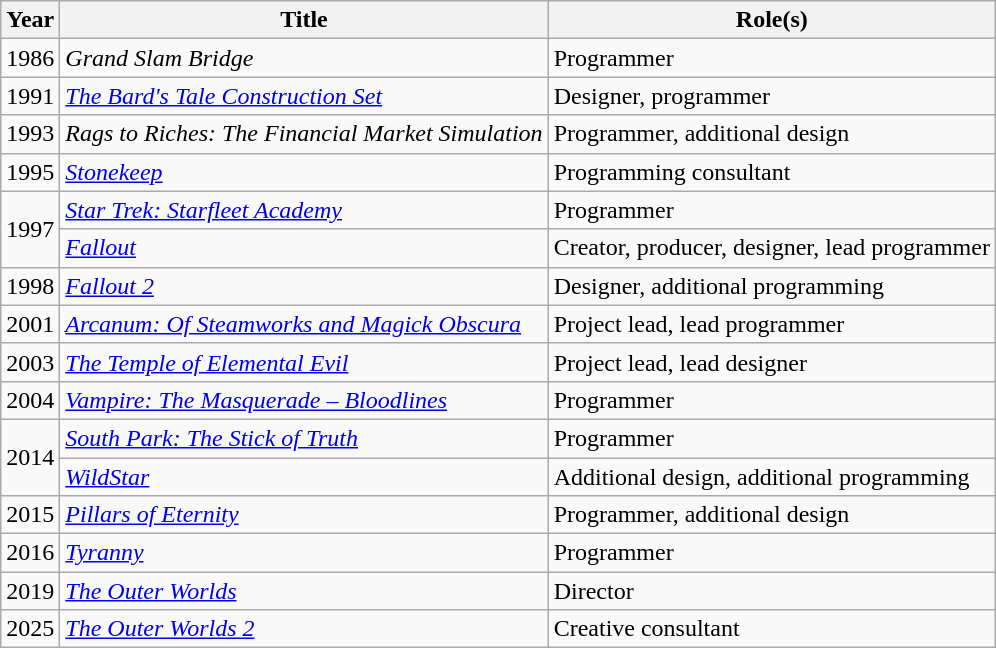<table class="wikitable sortable">
<tr>
<th>Year</th>
<th>Title</th>
<th>Role(s)</th>
</tr>
<tr>
<td>1986</td>
<td><em>Grand Slam Bridge</em></td>
<td>Programmer</td>
</tr>
<tr>
<td>1991</td>
<td><em><a href='#'>The Bard's Tale Construction Set</a></em></td>
<td>Designer, programmer</td>
</tr>
<tr>
<td>1993</td>
<td><em>Rags to Riches: The Financial Market Simulation</em></td>
<td>Programmer, additional design</td>
</tr>
<tr>
<td>1995</td>
<td><em><a href='#'>Stonekeep</a></em></td>
<td>Programming consultant</td>
</tr>
<tr>
<td rowspan="2">1997</td>
<td><em><a href='#'>Star Trek: Starfleet Academy</a></em></td>
<td>Programmer</td>
</tr>
<tr>
<td><em><a href='#'>Fallout</a></em></td>
<td>Creator, producer, designer, lead programmer</td>
</tr>
<tr>
<td>1998</td>
<td><em><a href='#'>Fallout 2</a></em></td>
<td>Designer, additional programming</td>
</tr>
<tr>
<td>2001</td>
<td><em><a href='#'>Arcanum: Of Steamworks and Magick Obscura</a></em></td>
<td>Project lead, lead programmer</td>
</tr>
<tr>
<td>2003</td>
<td><em><a href='#'>The Temple of Elemental Evil</a></em></td>
<td>Project lead, lead designer</td>
</tr>
<tr>
<td>2004</td>
<td><em><a href='#'>Vampire: The Masquerade – Bloodlines</a></em></td>
<td>Programmer</td>
</tr>
<tr>
<td rowspan="2">2014</td>
<td><em><a href='#'>South Park: The Stick of Truth</a></em></td>
<td>Programmer</td>
</tr>
<tr>
<td><em><a href='#'>WildStar</a></em></td>
<td>Additional design, additional programming</td>
</tr>
<tr>
<td>2015</td>
<td><em><a href='#'>Pillars of Eternity</a></em></td>
<td>Programmer, additional design</td>
</tr>
<tr>
<td>2016</td>
<td><em><a href='#'>Tyranny</a></em></td>
<td>Programmer</td>
</tr>
<tr>
<td>2019</td>
<td><em><a href='#'>The Outer Worlds</a></em></td>
<td>Director</td>
</tr>
<tr>
<td>2025</td>
<td><em><a href='#'>The Outer Worlds 2</a></em></td>
<td>Creative consultant</td>
</tr>
</table>
